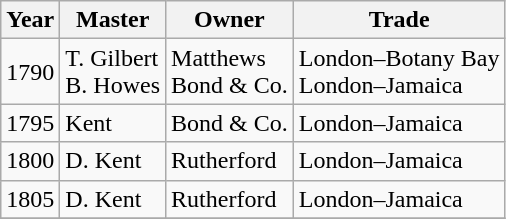<table class="sortable wikitable">
<tr>
<th>Year</th>
<th>Master</th>
<th>Owner</th>
<th>Trade</th>
</tr>
<tr>
<td>1790</td>
<td>T. Gilbert<br>B.  Howes</td>
<td>Matthews<br>Bond & Co.</td>
<td>London–Botany Bay<br>London–Jamaica</td>
</tr>
<tr>
<td>1795</td>
<td>Kent</td>
<td>Bond & Co.</td>
<td>London–Jamaica</td>
</tr>
<tr>
<td>1800</td>
<td>D. Kent</td>
<td>Rutherford</td>
<td>London–Jamaica</td>
</tr>
<tr>
<td>1805</td>
<td>D. Kent</td>
<td>Rutherford</td>
<td>London–Jamaica</td>
</tr>
<tr>
</tr>
</table>
